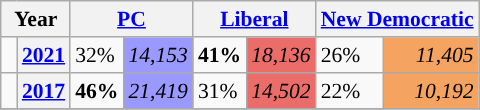<table class="wikitable" style="float:right; width:400; font-size:90%; margin-left:1em;">
<tr>
<th colspan="2" scope="col">Year</th>
<th colspan="2" scope="col"><a href='#'>PC</a></th>
<th colspan="2" scope="col"><a href='#'>Liberal</a></th>
<th colspan="2" scope="col"><a href='#'>New Democratic</a></th>
</tr>
<tr>
<td style="width: 0.25em; background-color: "></td>
<th><a href='#'>2021</a></th>
<td>32%</td>
<td style="text-align:right; background:#9999FF;"><em>14,153</em></td>
<td><strong>41%</strong></td>
<td style="text-align:right; background:#EA6D6A;"><em>18,136</em></td>
<td>26%</td>
<td style="text-align:right; background:#F4A460;"><em>11,405</em></td>
</tr>
<tr>
<td style="width: 0.25em; background-color: "></td>
<th><a href='#'>2017</a></th>
<td><strong>46%</strong></td>
<td style="text-align:right; background:#9999FF;"><em>21,419</em></td>
<td>31%</td>
<td style="text-align:right; background:#EA6D6A;"><em>14,502</em></td>
<td>22%</td>
<td style="text-align:right; background:#F4A460;"><em>10,192</em></td>
</tr>
<tr>
</tr>
</table>
